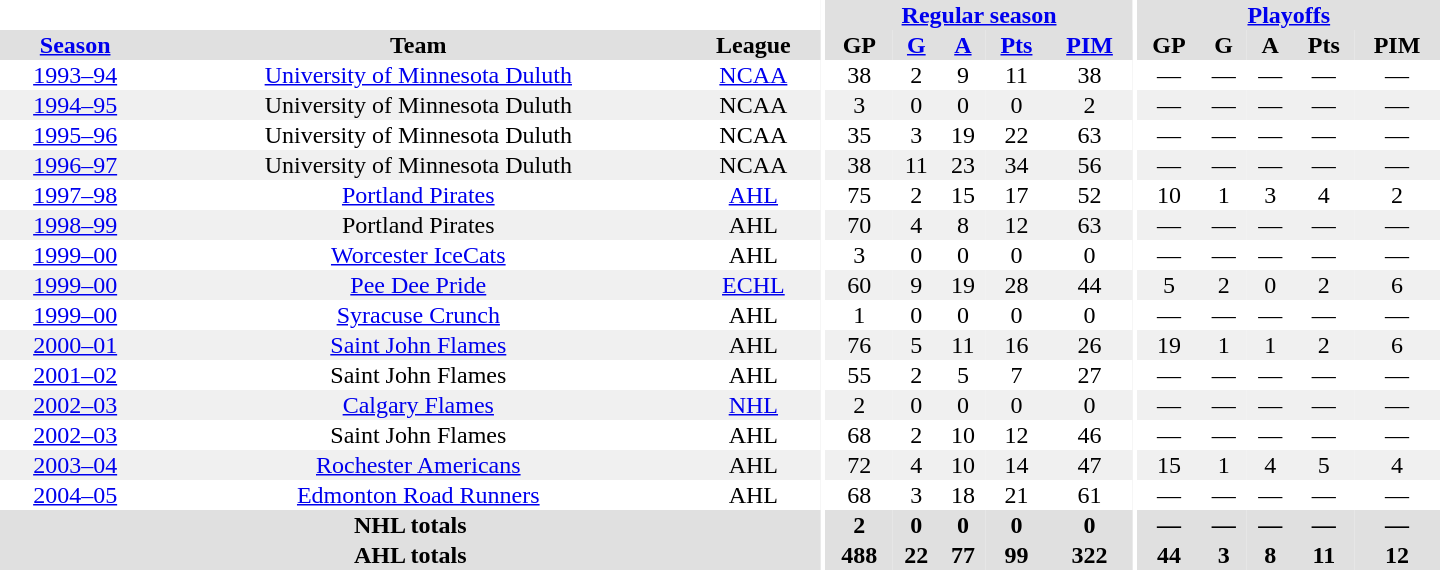<table border="0" cellpadding="1" cellspacing="0" style="text-align:center; width:60em">
<tr bgcolor="#e0e0e0">
<th colspan="3" bgcolor="#ffffff"></th>
<th rowspan="99" bgcolor="#ffffff"></th>
<th colspan="5"><a href='#'>Regular season</a></th>
<th rowspan="99" bgcolor="#ffffff"></th>
<th colspan="5"><a href='#'>Playoffs</a></th>
</tr>
<tr bgcolor="#e0e0e0">
<th><a href='#'>Season</a></th>
<th>Team</th>
<th>League</th>
<th>GP</th>
<th><a href='#'>G</a></th>
<th><a href='#'>A</a></th>
<th><a href='#'>Pts</a></th>
<th><a href='#'>PIM</a></th>
<th>GP</th>
<th>G</th>
<th>A</th>
<th>Pts</th>
<th>PIM</th>
</tr>
<tr>
<td><a href='#'>1993–94</a></td>
<td><a href='#'>University of Minnesota Duluth</a></td>
<td><a href='#'>NCAA</a></td>
<td>38</td>
<td>2</td>
<td>9</td>
<td>11</td>
<td>38</td>
<td>—</td>
<td>—</td>
<td>—</td>
<td>—</td>
<td>—</td>
</tr>
<tr bgcolor="#f0f0f0">
<td><a href='#'>1994–95</a></td>
<td>University of Minnesota Duluth</td>
<td>NCAA</td>
<td>3</td>
<td>0</td>
<td>0</td>
<td>0</td>
<td>2</td>
<td>—</td>
<td>—</td>
<td>—</td>
<td>—</td>
<td>—</td>
</tr>
<tr>
<td><a href='#'>1995–96</a></td>
<td>University of Minnesota Duluth</td>
<td>NCAA</td>
<td>35</td>
<td>3</td>
<td>19</td>
<td>22</td>
<td>63</td>
<td>—</td>
<td>—</td>
<td>—</td>
<td>—</td>
<td>—</td>
</tr>
<tr bgcolor="#f0f0f0">
<td><a href='#'>1996–97</a></td>
<td>University of Minnesota Duluth</td>
<td>NCAA</td>
<td>38</td>
<td>11</td>
<td>23</td>
<td>34</td>
<td>56</td>
<td>—</td>
<td>—</td>
<td>—</td>
<td>—</td>
<td>—</td>
</tr>
<tr>
<td><a href='#'>1997–98</a></td>
<td><a href='#'>Portland Pirates</a></td>
<td><a href='#'>AHL</a></td>
<td>75</td>
<td>2</td>
<td>15</td>
<td>17</td>
<td>52</td>
<td>10</td>
<td>1</td>
<td>3</td>
<td>4</td>
<td>2</td>
</tr>
<tr bgcolor="#f0f0f0">
<td><a href='#'>1998–99</a></td>
<td>Portland Pirates</td>
<td>AHL</td>
<td>70</td>
<td>4</td>
<td>8</td>
<td>12</td>
<td>63</td>
<td>—</td>
<td>—</td>
<td>—</td>
<td>—</td>
<td>—</td>
</tr>
<tr>
<td><a href='#'>1999–00</a></td>
<td><a href='#'>Worcester IceCats</a></td>
<td>AHL</td>
<td>3</td>
<td>0</td>
<td>0</td>
<td>0</td>
<td>0</td>
<td>—</td>
<td>—</td>
<td>—</td>
<td>—</td>
<td>—</td>
</tr>
<tr bgcolor="#f0f0f0">
<td><a href='#'>1999–00</a></td>
<td><a href='#'>Pee Dee Pride</a></td>
<td><a href='#'>ECHL</a></td>
<td>60</td>
<td>9</td>
<td>19</td>
<td>28</td>
<td>44</td>
<td>5</td>
<td>2</td>
<td>0</td>
<td>2</td>
<td>6</td>
</tr>
<tr>
<td><a href='#'>1999–00</a></td>
<td><a href='#'>Syracuse Crunch</a></td>
<td>AHL</td>
<td>1</td>
<td>0</td>
<td>0</td>
<td>0</td>
<td>0</td>
<td>—</td>
<td>—</td>
<td>—</td>
<td>—</td>
<td>—</td>
</tr>
<tr bgcolor="#f0f0f0">
<td><a href='#'>2000–01</a></td>
<td><a href='#'>Saint John Flames</a></td>
<td>AHL</td>
<td>76</td>
<td>5</td>
<td>11</td>
<td>16</td>
<td>26</td>
<td>19</td>
<td>1</td>
<td>1</td>
<td>2</td>
<td>6</td>
</tr>
<tr>
<td><a href='#'>2001–02</a></td>
<td>Saint John Flames</td>
<td>AHL</td>
<td>55</td>
<td>2</td>
<td>5</td>
<td>7</td>
<td>27</td>
<td>—</td>
<td>—</td>
<td>—</td>
<td>—</td>
<td>—</td>
</tr>
<tr bgcolor="#f0f0f0">
<td><a href='#'>2002–03</a></td>
<td><a href='#'>Calgary Flames</a></td>
<td><a href='#'>NHL</a></td>
<td>2</td>
<td>0</td>
<td>0</td>
<td>0</td>
<td>0</td>
<td>—</td>
<td>—</td>
<td>—</td>
<td>—</td>
<td>—</td>
</tr>
<tr>
<td><a href='#'>2002–03</a></td>
<td>Saint John Flames</td>
<td>AHL</td>
<td>68</td>
<td>2</td>
<td>10</td>
<td>12</td>
<td>46</td>
<td>—</td>
<td>—</td>
<td>—</td>
<td>—</td>
<td>—</td>
</tr>
<tr bgcolor="#f0f0f0">
<td><a href='#'>2003–04</a></td>
<td><a href='#'>Rochester Americans</a></td>
<td>AHL</td>
<td>72</td>
<td>4</td>
<td>10</td>
<td>14</td>
<td>47</td>
<td>15</td>
<td>1</td>
<td>4</td>
<td>5</td>
<td>4</td>
</tr>
<tr>
<td><a href='#'>2004–05</a></td>
<td><a href='#'>Edmonton Road Runners</a></td>
<td>AHL</td>
<td>68</td>
<td>3</td>
<td>18</td>
<td>21</td>
<td>61</td>
<td>—</td>
<td>—</td>
<td>—</td>
<td>—</td>
<td>—</td>
</tr>
<tr>
</tr>
<tr ALIGN="center" bgcolor="#e0e0e0">
<th colspan="3">NHL totals</th>
<th ALIGN="center">2</th>
<th ALIGN="center">0</th>
<th ALIGN="center">0</th>
<th ALIGN="center">0</th>
<th ALIGN="center">0</th>
<th ALIGN="center">—</th>
<th ALIGN="center">—</th>
<th ALIGN="center">—</th>
<th ALIGN="center">—</th>
<th ALIGN="center">—</th>
</tr>
<tr>
</tr>
<tr ALIGN="center" bgcolor="#e0e0e0">
<th colspan="3">AHL totals</th>
<th ALIGN="center">488</th>
<th ALIGN="center">22</th>
<th ALIGN="center">77</th>
<th ALIGN="center">99</th>
<th ALIGN="center">322</th>
<th ALIGN="center">44</th>
<th ALIGN="center">3</th>
<th ALIGN="center">8</th>
<th ALIGN="center">11</th>
<th ALIGN="center">12</th>
</tr>
</table>
